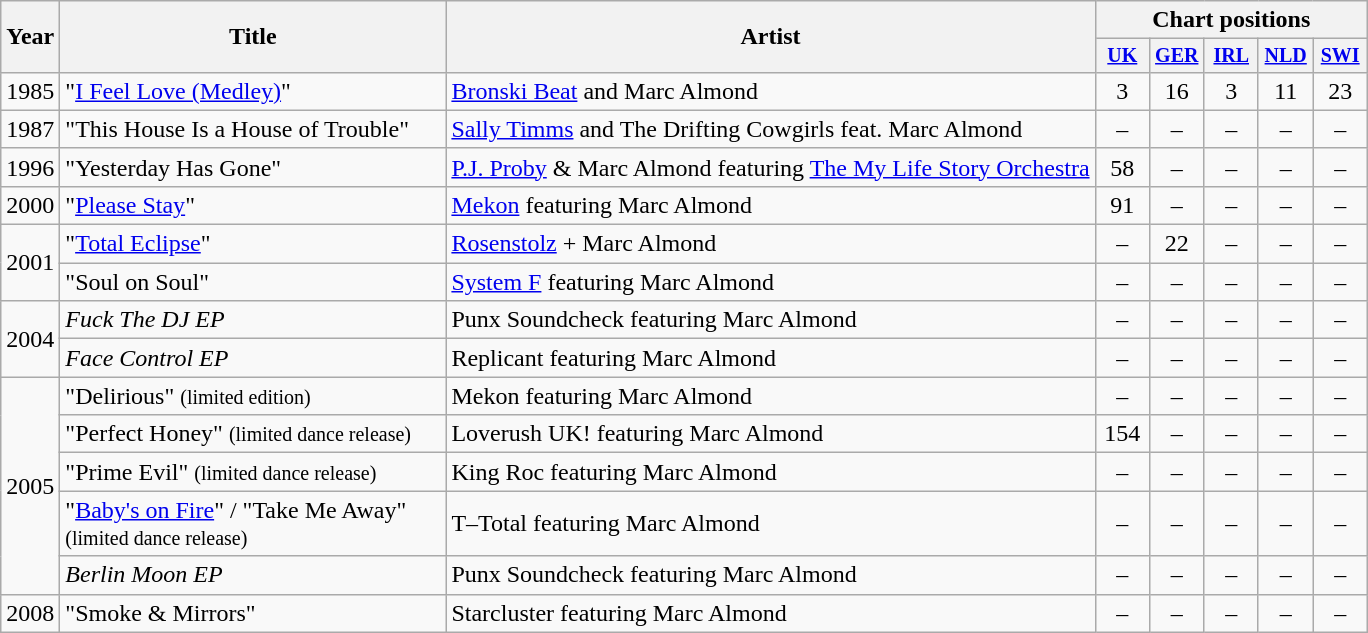<table class="wikitable" style=text-align:center;>
<tr>
<th rowspan="2">Year</th>
<th rowspan="2" style="width:250px;">Title</th>
<th rowspan="2">Artist</th>
<th colspan="5">Chart positions</th>
</tr>
<tr style="font-size:smaller;">
<th style="width:30px;"><a href='#'>UK</a></th>
<th style="width:30px;"><a href='#'>GER</a></th>
<th style="width:30px;"><a href='#'>IRL</a></th>
<th style="width:30px;"><a href='#'>NLD</a></th>
<th style="width:30px;"><a href='#'>SWI</a></th>
</tr>
<tr>
<td>1985</td>
<td style="text-align:left;">"<a href='#'>I Feel Love (Medley)</a>"</td>
<td style="text-align:left;"><a href='#'>Bronski Beat</a> and Marc Almond</td>
<td>3 <br></td>
<td>16 <br></td>
<td>3 <br></td>
<td>11 <br></td>
<td>23 <br></td>
</tr>
<tr>
<td>1987</td>
<td style="text-align:left;">"This House Is a House of Trouble"</td>
<td style="text-align:left;"><a href='#'>Sally Timms</a> and The Drifting Cowgirls feat. Marc Almond</td>
<td>–</td>
<td>–</td>
<td>–</td>
<td>–</td>
<td>–</td>
</tr>
<tr>
<td>1996</td>
<td style="text-align:left;">"Yesterday Has Gone"</td>
<td style="text-align:left;"><a href='#'>P.J. Proby</a> & Marc Almond featuring <a href='#'>The My Life Story Orchestra</a></td>
<td>58 <br></td>
<td>–</td>
<td>–</td>
<td>–</td>
<td>–</td>
</tr>
<tr>
<td>2000</td>
<td style="text-align:left;">"<a href='#'>Please Stay</a>"</td>
<td style="text-align:left;"><a href='#'>Mekon</a> featuring Marc Almond</td>
<td>91 <br></td>
<td>–</td>
<td>–</td>
<td>–</td>
<td>–</td>
</tr>
<tr>
<td rowspan="2">2001</td>
<td style="text-align:left;">"<a href='#'>Total Eclipse</a>"</td>
<td style="text-align:left;"><a href='#'>Rosenstolz</a> + Marc Almond</td>
<td>–</td>
<td>22 <br></td>
<td>–</td>
<td>–</td>
<td>–</td>
</tr>
<tr>
<td style="text-align:left;">"Soul on Soul"</td>
<td style="text-align:left;"><a href='#'>System F</a> featuring Marc Almond</td>
<td>–</td>
<td>–</td>
<td>–</td>
<td>–</td>
<td>–</td>
</tr>
<tr>
<td rowspan="2">2004</td>
<td style="text-align:left;"><em>Fuck The DJ EP</em></td>
<td style="text-align:left;">Punx Soundcheck featuring Marc Almond</td>
<td>–</td>
<td>–</td>
<td>–</td>
<td>–</td>
<td>–</td>
</tr>
<tr>
<td style="text-align:left;"><em>Face Control EP</em></td>
<td style="text-align:left;">Replicant featuring Marc Almond</td>
<td>–</td>
<td>–</td>
<td>–</td>
<td>–</td>
<td>–</td>
</tr>
<tr>
<td rowspan="5">2005</td>
<td style="text-align:left;">"Delirious" <small>(limited edition)</small></td>
<td style="text-align:left;">Mekon featuring Marc Almond</td>
<td>–</td>
<td>–</td>
<td>–</td>
<td>–</td>
<td>–</td>
</tr>
<tr>
<td style="text-align:left;">"Perfect Honey" <small>(limited dance release)</small></td>
<td style="text-align:left;">Loverush UK! featuring Marc Almond</td>
<td>154 <br></td>
<td>–</td>
<td>–</td>
<td>–</td>
<td>–</td>
</tr>
<tr>
<td style="text-align:left;">"Prime Evil" <small>(limited dance release)</small></td>
<td style="text-align:left;">King Roc featuring Marc Almond</td>
<td>–</td>
<td>–</td>
<td>–</td>
<td>–</td>
<td>–</td>
</tr>
<tr>
<td style="text-align:left;">"<a href='#'>Baby's on Fire</a>" / "Take Me Away" <small>(limited dance release)</small></td>
<td style="text-align:left;">T–Total featuring Marc Almond</td>
<td>–</td>
<td>–</td>
<td>–</td>
<td>–</td>
<td>–</td>
</tr>
<tr>
<td style="text-align:left;"><em>Berlin Moon EP</em></td>
<td style="text-align:left;">Punx Soundcheck featuring Marc Almond</td>
<td>–</td>
<td>–</td>
<td>–</td>
<td>–</td>
<td>–</td>
</tr>
<tr>
<td>2008</td>
<td style="text-align:left;">"Smoke & Mirrors"</td>
<td style="text-align:left;">Starcluster featuring Marc Almond</td>
<td>–</td>
<td>–</td>
<td>–</td>
<td>–</td>
<td>–</td>
</tr>
</table>
